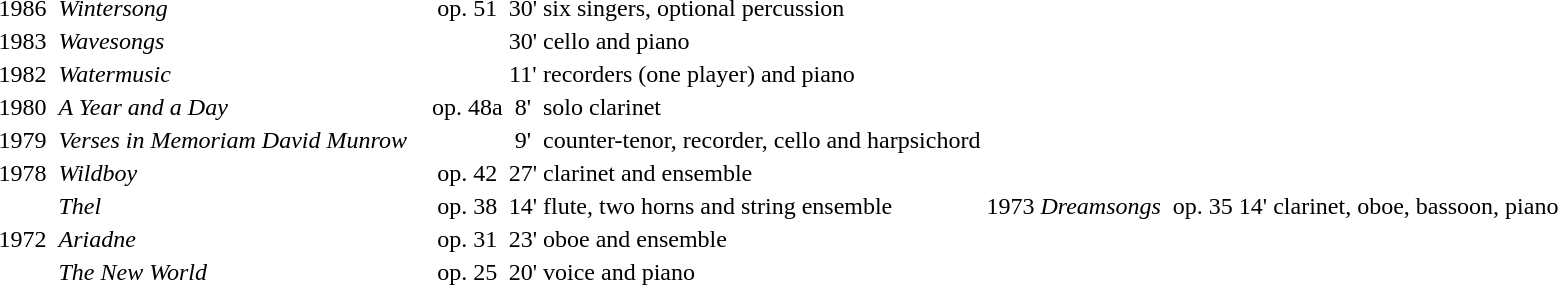<table style=text-align:center>
<tr>
<td width=40px>1986</td>
<td style="width:245px; text-align:left;"><em>Wintersong</em></td>
<td>op. 51</td>
<td>30'</td>
<td align=left>six singers, optional percussion</td>
</tr>
<tr>
<td>1983</td>
<td align=left><em>Wavesongs</em> </td>
<td></td>
<td>30'</td>
<td align=left>cello and piano</td>
</tr>
<tr>
<td>1982</td>
<td align=left><em>Watermusic</em> </td>
<td></td>
<td>11'</td>
<td align=left>recorders (one player) and piano</td>
</tr>
<tr>
<td>1980</td>
<td align=left><em>A Year and a Day</em> </td>
<td>op. 48a</td>
<td>8'</td>
<td align=left>solo clarinet</td>
</tr>
<tr>
<td>1979</td>
<td align=left><em>Verses in Memoriam David Munrow</em>   </td>
<td></td>
<td>9'</td>
<td align=left>counter-tenor, recorder, cello and harpsichord</td>
</tr>
<tr>
<td rowspan=2 valign=top>1978</td>
<td align=left><em>Wildboy</em></td>
<td>op. 42</td>
<td>27'</td>
<td align=left>clarinet and ensemble</td>
</tr>
<tr>
<td align=left><em>Thel</em></td>
<td>op. 38</td>
<td>14'</td>
<td align=left>flute, two horns and string ensemble</td>
<td>1973</td>
<td align=left><em>Dreamsongs</em> </td>
<td>op. 35</td>
<td>14'</td>
<td align=left>clarinet, oboe, bassoon, piano</td>
</tr>
<tr>
<td>1972</td>
<td align=left><em>Ariadne</em></td>
<td>op. 31</td>
<td>23'</td>
<td align=left>oboe and ensemble</td>
</tr>
<tr>
<td></td>
<td align=left><em>The New World</em></td>
<td>op. 25</td>
<td>20'</td>
<td align=left>voice and piano</td>
</tr>
</table>
